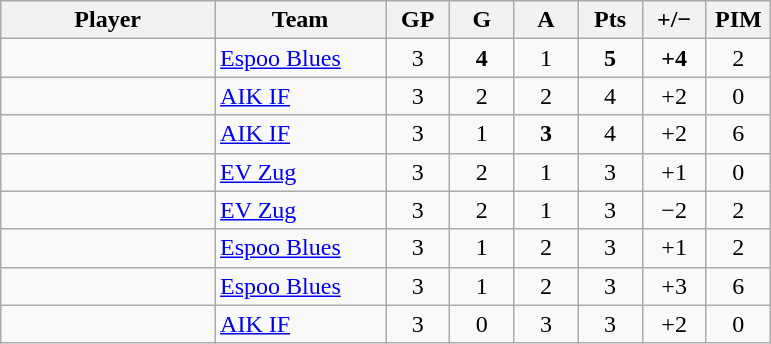<table class="wikitable sortable" style="text-align:center;">
<tr>
<th style="width:25%">Player</th>
<th style="width:20%">Team</th>
<th style="width:7.5%">GP</th>
<th style="width:7.5%">G</th>
<th style="width:7.5%">A</th>
<th style="width:7.5%">Pts</th>
<th style="width:7.5%">+/−</th>
<th style="width:7.5%">PIM</th>
</tr>
<tr>
<td align="left"></td>
<td align="left"> <a href='#'>Espoo Blues</a></td>
<td>3</td>
<td><strong>4</strong></td>
<td>1</td>
<td><strong>5</strong></td>
<td><strong>+4</strong></td>
<td>2</td>
</tr>
<tr>
<td align="left"></td>
<td align="left"> <a href='#'>AIK IF</a></td>
<td>3</td>
<td>2</td>
<td>2</td>
<td>4</td>
<td>+2</td>
<td>0</td>
</tr>
<tr>
<td align="left"></td>
<td align="left"> <a href='#'>AIK IF</a></td>
<td>3</td>
<td>1</td>
<td><strong>3</strong></td>
<td>4</td>
<td>+2</td>
<td>6</td>
</tr>
<tr>
<td align="left"></td>
<td align="left"> <a href='#'>EV Zug</a></td>
<td>3</td>
<td>2</td>
<td>1</td>
<td>3</td>
<td>+1</td>
<td>0</td>
</tr>
<tr>
<td align="left"></td>
<td align="left"> <a href='#'>EV Zug</a></td>
<td>3</td>
<td>2</td>
<td>1</td>
<td>3</td>
<td>−2</td>
<td>2</td>
</tr>
<tr>
<td align="left"></td>
<td align="left"> <a href='#'>Espoo Blues</a></td>
<td>3</td>
<td>1</td>
<td>2</td>
<td>3</td>
<td>+1</td>
<td>2</td>
</tr>
<tr>
<td align="left"></td>
<td align="left"> <a href='#'>Espoo Blues</a></td>
<td>3</td>
<td>1</td>
<td>2</td>
<td>3</td>
<td>+3</td>
<td>6</td>
</tr>
<tr>
<td align="left"></td>
<td align="left"> <a href='#'>AIK IF</a></td>
<td>3</td>
<td>0</td>
<td>3</td>
<td>3</td>
<td>+2</td>
<td>0</td>
</tr>
</table>
